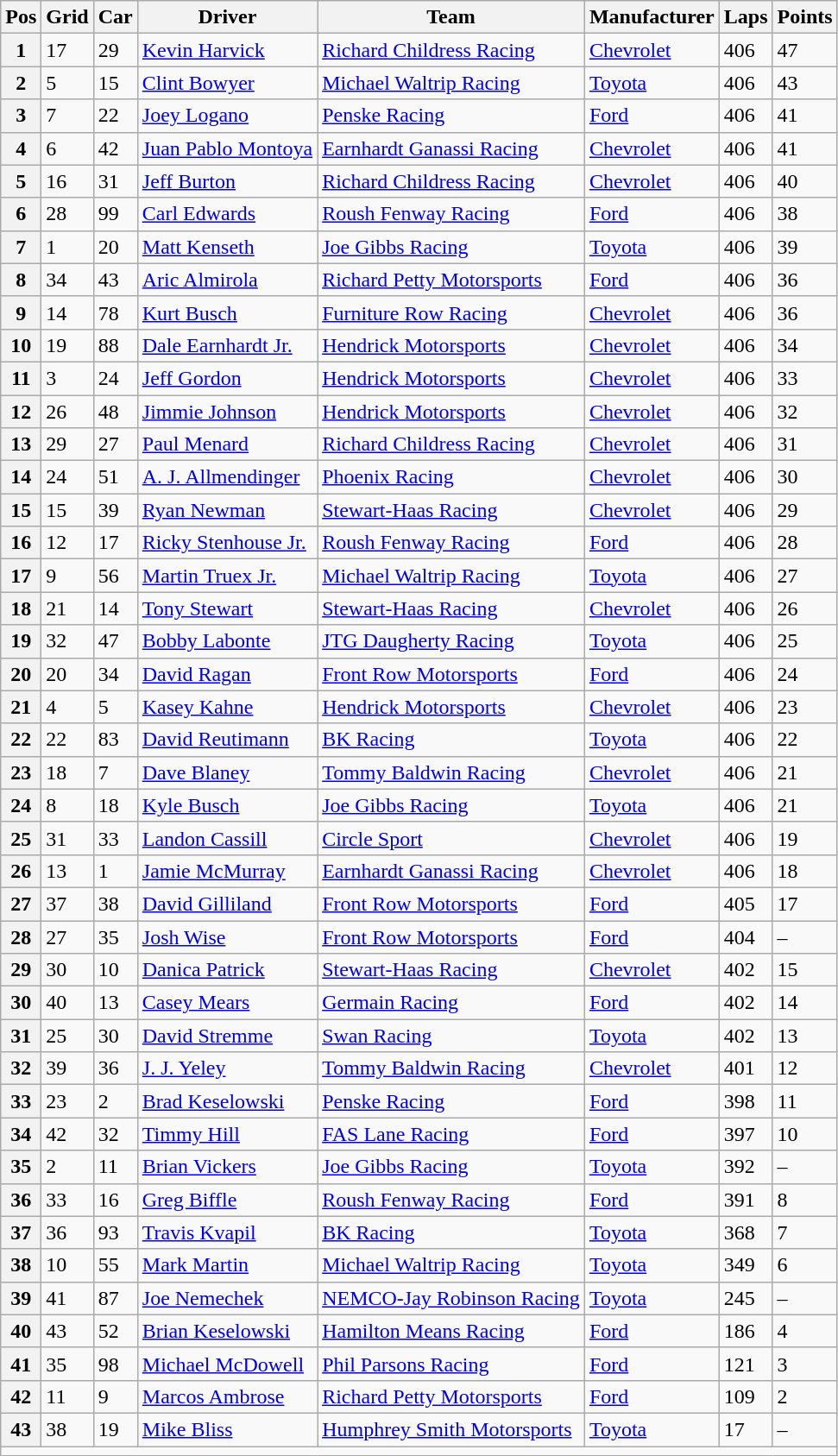<table class="wikitable" border="1">
<tr>
<th>Pos</th>
<th>Grid</th>
<th>Car</th>
<th>Driver</th>
<th>Team</th>
<th>Manufacturer</th>
<th>Laps</th>
<th>Points</th>
</tr>
<tr>
<th>1</th>
<td>17</td>
<td>29</td>
<td><a href='#'>Kevin Harvick</a></td>
<td><a href='#'>Richard Childress Racing</a></td>
<td><a href='#'>Chevrolet</a></td>
<td>406</td>
<td>47</td>
</tr>
<tr>
<th>2</th>
<td>5</td>
<td>15</td>
<td><a href='#'>Clint Bowyer</a></td>
<td><a href='#'>Michael Waltrip Racing</a></td>
<td><a href='#'>Toyota</a></td>
<td>406</td>
<td>43</td>
</tr>
<tr>
<th>3</th>
<td>7</td>
<td>22</td>
<td><a href='#'>Joey Logano</a></td>
<td><a href='#'>Penske Racing</a></td>
<td><a href='#'>Ford</a></td>
<td>406</td>
<td>41</td>
</tr>
<tr>
<th>4</th>
<td>6</td>
<td>42</td>
<td><a href='#'>Juan Pablo Montoya</a></td>
<td><a href='#'>Earnhardt Ganassi Racing</a></td>
<td><a href='#'>Chevrolet</a></td>
<td>406</td>
<td>41</td>
</tr>
<tr>
<th>5</th>
<td>16</td>
<td>31</td>
<td><a href='#'>Jeff Burton</a></td>
<td><a href='#'>Richard Childress Racing</a></td>
<td><a href='#'>Chevrolet</a></td>
<td>406</td>
<td>40</td>
</tr>
<tr>
<th>6</th>
<td>28</td>
<td>99</td>
<td><a href='#'>Carl Edwards</a></td>
<td><a href='#'>Roush Fenway Racing</a></td>
<td><a href='#'>Ford</a></td>
<td>406</td>
<td>38</td>
</tr>
<tr>
<th>7</th>
<td>1</td>
<td>20</td>
<td><a href='#'>Matt Kenseth</a></td>
<td><a href='#'>Joe Gibbs Racing</a></td>
<td><a href='#'>Toyota</a></td>
<td>406</td>
<td>39</td>
</tr>
<tr>
<th>8</th>
<td>34</td>
<td>43</td>
<td><a href='#'>Aric Almirola</a></td>
<td><a href='#'>Richard Petty Motorsports</a></td>
<td><a href='#'>Ford</a></td>
<td>406</td>
<td>36</td>
</tr>
<tr>
<th>9</th>
<td>14</td>
<td>78</td>
<td><a href='#'>Kurt Busch</a></td>
<td><a href='#'>Furniture Row Racing</a></td>
<td><a href='#'>Chevrolet</a></td>
<td>406</td>
<td>36</td>
</tr>
<tr>
<th>10</th>
<td>19</td>
<td>88</td>
<td><a href='#'>Dale Earnhardt Jr.</a></td>
<td><a href='#'>Hendrick Motorsports</a></td>
<td><a href='#'>Chevrolet</a></td>
<td>406</td>
<td>34</td>
</tr>
<tr>
<th>11</th>
<td>3</td>
<td>24</td>
<td><a href='#'>Jeff Gordon</a></td>
<td><a href='#'>Hendrick Motorsports</a></td>
<td><a href='#'>Chevrolet</a></td>
<td>406</td>
<td>33</td>
</tr>
<tr>
<th>12</th>
<td>26</td>
<td>48</td>
<td><a href='#'>Jimmie Johnson</a></td>
<td><a href='#'>Hendrick Motorsports</a></td>
<td><a href='#'>Chevrolet</a></td>
<td>406</td>
<td>32</td>
</tr>
<tr>
<th>13</th>
<td>29</td>
<td>27</td>
<td><a href='#'>Paul Menard</a></td>
<td><a href='#'>Richard Childress Racing</a></td>
<td><a href='#'>Chevrolet</a></td>
<td>406</td>
<td>31</td>
</tr>
<tr>
<th>14</th>
<td>24</td>
<td>51</td>
<td><a href='#'>A. J. Allmendinger</a></td>
<td><a href='#'>Phoenix Racing</a></td>
<td><a href='#'>Chevrolet</a></td>
<td>406</td>
<td>30</td>
</tr>
<tr>
<th>15</th>
<td>15</td>
<td>39</td>
<td><a href='#'>Ryan Newman</a></td>
<td><a href='#'>Stewart-Haas Racing</a></td>
<td><a href='#'>Chevrolet</a></td>
<td>406</td>
<td>29</td>
</tr>
<tr>
<th>16</th>
<td>12</td>
<td>17</td>
<td><a href='#'>Ricky Stenhouse Jr.</a></td>
<td><a href='#'>Roush Fenway Racing</a></td>
<td><a href='#'>Ford</a></td>
<td>406</td>
<td>28</td>
</tr>
<tr>
<th>17</th>
<td>9</td>
<td>56</td>
<td><a href='#'>Martin Truex Jr.</a></td>
<td><a href='#'>Michael Waltrip Racing</a></td>
<td><a href='#'>Toyota</a></td>
<td>406</td>
<td>27</td>
</tr>
<tr>
<th>18</th>
<td>21</td>
<td>14</td>
<td><a href='#'>Tony Stewart</a></td>
<td><a href='#'>Stewart-Haas Racing</a></td>
<td><a href='#'>Chevrolet</a></td>
<td>406</td>
<td>26</td>
</tr>
<tr>
<th>19</th>
<td>32</td>
<td>47</td>
<td><a href='#'>Bobby Labonte</a></td>
<td><a href='#'>JTG Daugherty Racing</a></td>
<td><a href='#'>Toyota</a></td>
<td>406</td>
<td>25</td>
</tr>
<tr>
<th>20</th>
<td>20</td>
<td>34</td>
<td><a href='#'>David Ragan</a></td>
<td><a href='#'>Front Row Motorsports</a></td>
<td><a href='#'>Ford</a></td>
<td>406</td>
<td>24</td>
</tr>
<tr>
<th>21</th>
<td>4</td>
<td>5</td>
<td><a href='#'>Kasey Kahne</a></td>
<td><a href='#'>Hendrick Motorsports</a></td>
<td><a href='#'>Chevrolet</a></td>
<td>406</td>
<td>23</td>
</tr>
<tr>
<th>22</th>
<td>22</td>
<td>83</td>
<td><a href='#'>David Reutimann</a></td>
<td><a href='#'>BK Racing</a></td>
<td><a href='#'>Toyota</a></td>
<td>406</td>
<td>22</td>
</tr>
<tr>
<th>23</th>
<td>18</td>
<td>7</td>
<td><a href='#'>Dave Blaney</a></td>
<td><a href='#'>Tommy Baldwin Racing</a></td>
<td><a href='#'>Chevrolet</a></td>
<td>406</td>
<td>21</td>
</tr>
<tr>
<th>24</th>
<td>8</td>
<td>18</td>
<td><a href='#'>Kyle Busch</a></td>
<td><a href='#'>Joe Gibbs Racing</a></td>
<td><a href='#'>Toyota</a></td>
<td>406</td>
<td>21</td>
</tr>
<tr>
<th>25</th>
<td>31</td>
<td>33</td>
<td><a href='#'>Landon Cassill</a></td>
<td><a href='#'>Circle Sport</a></td>
<td><a href='#'>Chevrolet</a></td>
<td>406</td>
<td>19</td>
</tr>
<tr>
<th>26</th>
<td>13</td>
<td>1</td>
<td><a href='#'>Jamie McMurray</a></td>
<td><a href='#'>Earnhardt Ganassi Racing</a></td>
<td><a href='#'>Chevrolet</a></td>
<td>406</td>
<td>18</td>
</tr>
<tr>
<th>27</th>
<td>37</td>
<td>38</td>
<td><a href='#'>David Gilliland</a></td>
<td><a href='#'>Front Row Motorsports</a></td>
<td><a href='#'>Ford</a></td>
<td>405</td>
<td>17</td>
</tr>
<tr>
<th>28</th>
<td>27</td>
<td>35</td>
<td><a href='#'>Josh Wise</a></td>
<td><a href='#'>Front Row Motorsports</a></td>
<td><a href='#'>Ford</a></td>
<td>404</td>
<td>–</td>
</tr>
<tr>
<th>29</th>
<td>30</td>
<td>10</td>
<td><a href='#'>Danica Patrick</a></td>
<td><a href='#'>Stewart-Haas Racing</a></td>
<td><a href='#'>Chevrolet</a></td>
<td>402</td>
<td>15</td>
</tr>
<tr>
<th>30</th>
<td>40</td>
<td>13</td>
<td><a href='#'>Casey Mears</a></td>
<td><a href='#'>Germain Racing</a></td>
<td><a href='#'>Ford</a></td>
<td>402</td>
<td>14</td>
</tr>
<tr>
<th>31</th>
<td>25</td>
<td>30</td>
<td><a href='#'>David Stremme</a></td>
<td><a href='#'>Swan Racing</a></td>
<td><a href='#'>Toyota</a></td>
<td>402</td>
<td>13</td>
</tr>
<tr>
<th>32</th>
<td>39</td>
<td>36</td>
<td><a href='#'>J. J. Yeley</a></td>
<td><a href='#'>Tommy Baldwin Racing</a></td>
<td><a href='#'>Chevrolet</a></td>
<td>401</td>
<td>12</td>
</tr>
<tr>
<th>33</th>
<td>23</td>
<td>2</td>
<td><a href='#'>Brad Keselowski</a></td>
<td><a href='#'>Penske Racing</a></td>
<td><a href='#'>Ford</a></td>
<td>398</td>
<td>11</td>
</tr>
<tr>
<th>34</th>
<td>42</td>
<td>32</td>
<td><a href='#'>Timmy Hill</a></td>
<td><a href='#'>FAS Lane Racing</a></td>
<td><a href='#'>Ford</a></td>
<td>397</td>
<td>10</td>
</tr>
<tr>
<th>35</th>
<td>2</td>
<td>11</td>
<td><a href='#'>Brian Vickers</a></td>
<td><a href='#'>Joe Gibbs Racing</a></td>
<td><a href='#'>Toyota</a></td>
<td>392</td>
<td>–</td>
</tr>
<tr>
<th>36</th>
<td>33</td>
<td>16</td>
<td><a href='#'>Greg Biffle</a></td>
<td><a href='#'>Roush Fenway Racing</a></td>
<td><a href='#'>Ford</a></td>
<td>391</td>
<td>8</td>
</tr>
<tr>
<th>37</th>
<td>36</td>
<td>93</td>
<td><a href='#'>Travis Kvapil</a></td>
<td><a href='#'>BK Racing</a></td>
<td><a href='#'>Toyota</a></td>
<td>368</td>
<td>7</td>
</tr>
<tr>
<th>38</th>
<td>10</td>
<td>55</td>
<td><a href='#'>Mark Martin</a></td>
<td><a href='#'>Michael Waltrip Racing</a></td>
<td><a href='#'>Toyota</a></td>
<td>349</td>
<td>6</td>
</tr>
<tr>
<th>39</th>
<td>41</td>
<td>87</td>
<td><a href='#'>Joe Nemechek</a></td>
<td><a href='#'>NEMCO-Jay Robinson Racing</a></td>
<td><a href='#'>Toyota</a></td>
<td>245</td>
<td>–</td>
</tr>
<tr>
<th>40</th>
<td>43</td>
<td>52</td>
<td><a href='#'>Brian Keselowski</a></td>
<td><a href='#'>Hamilton Means Racing</a></td>
<td><a href='#'>Ford</a></td>
<td>186</td>
<td>4</td>
</tr>
<tr>
<th>41</th>
<td>35</td>
<td>98</td>
<td><a href='#'>Michael McDowell</a></td>
<td><a href='#'>Phil Parsons Racing</a></td>
<td><a href='#'>Ford</a></td>
<td>121</td>
<td>3</td>
</tr>
<tr>
<th>42</th>
<td>11</td>
<td>9</td>
<td><a href='#'>Marcos Ambrose</a></td>
<td><a href='#'>Richard Petty Motorsports</a></td>
<td><a href='#'>Ford</a></td>
<td>109</td>
<td>2</td>
</tr>
<tr>
<th>43</th>
<td>38</td>
<td>19</td>
<td><a href='#'>Mike Bliss</a></td>
<td><a href='#'>Humphrey Smith Motorsports</a></td>
<td><a href='#'>Toyota</a></td>
<td>17</td>
<td>–</td>
</tr>
<tr class="sortbottom">
<td colspan="9"></td>
</tr>
</table>
